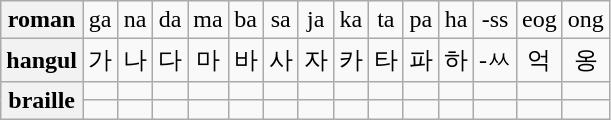<table class="wikitable">
<tr align=center>
<th>roman</th>
<td>ga</td>
<td>na</td>
<td>da</td>
<td>ma</td>
<td>ba</td>
<td>sa</td>
<td>ja</td>
<td>ka</td>
<td>ta</td>
<td>pa</td>
<td>ha</td>
<td>-ss</td>
<td>eog</td>
<td>ong</td>
</tr>
<tr align=center>
<th>hangul</th>
<td>가</td>
<td>나</td>
<td>다</td>
<td>마</td>
<td>바</td>
<td>사</td>
<td>자</td>
<td>카</td>
<td>타</td>
<td>파</td>
<td>하</td>
<td>-ㅆ</td>
<td>억</td>
<td>옹</td>
</tr>
<tr align=center>
<th rowspan=2>braille</th>
<td></td>
<td></td>
<td></td>
<td></td>
<td></td>
<td></td>
<td></td>
<td></td>
<td></td>
<td></td>
<td></td>
<td></td>
<td></td>
<td></td>
</tr>
<tr align=center>
<td></td>
<td></td>
<td></td>
<td></td>
<td></td>
<td></td>
<td></td>
<td></td>
<td></td>
<td align=center></td>
<td></td>
<td></td>
<td></td>
<td align=center></td>
</tr>
</table>
